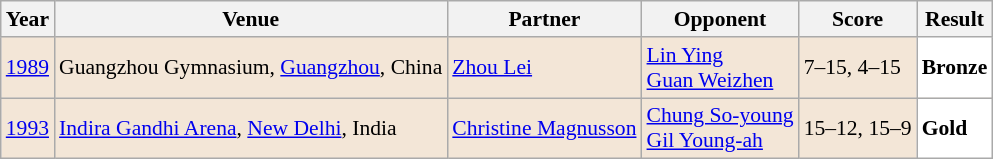<table class="sortable wikitable" style="font-size: 90%;">
<tr>
<th>Year</th>
<th>Venue</th>
<th>Partner</th>
<th>Opponent</th>
<th>Score</th>
<th>Result</th>
</tr>
<tr style="background:#F3E6D7">
<td align="center"><a href='#'>1989</a></td>
<td align="left">Guangzhou Gymnasium, <a href='#'>Guangzhou</a>, China</td>
<td align="left"> <a href='#'>Zhou Lei</a></td>
<td align="left"> <a href='#'>Lin Ying</a><br> <a href='#'>Guan Weizhen</a></td>
<td align="left">7–15, 4–15</td>
<td style="text-align:left; background:white"> <strong>Bronze</strong></td>
</tr>
<tr style="background:#F3E6D7">
<td align="center"><a href='#'>1993</a></td>
<td align="left"><a href='#'>Indira Gandhi Arena</a>, <a href='#'>New Delhi</a>, India</td>
<td align="left"> <a href='#'>Christine Magnusson</a></td>
<td align="left"> <a href='#'>Chung So-young</a><br> <a href='#'>Gil Young-ah</a></td>
<td align="left">15–12, 15–9</td>
<td style="text-align:left; background:white"> <strong>Gold</strong></td>
</tr>
</table>
